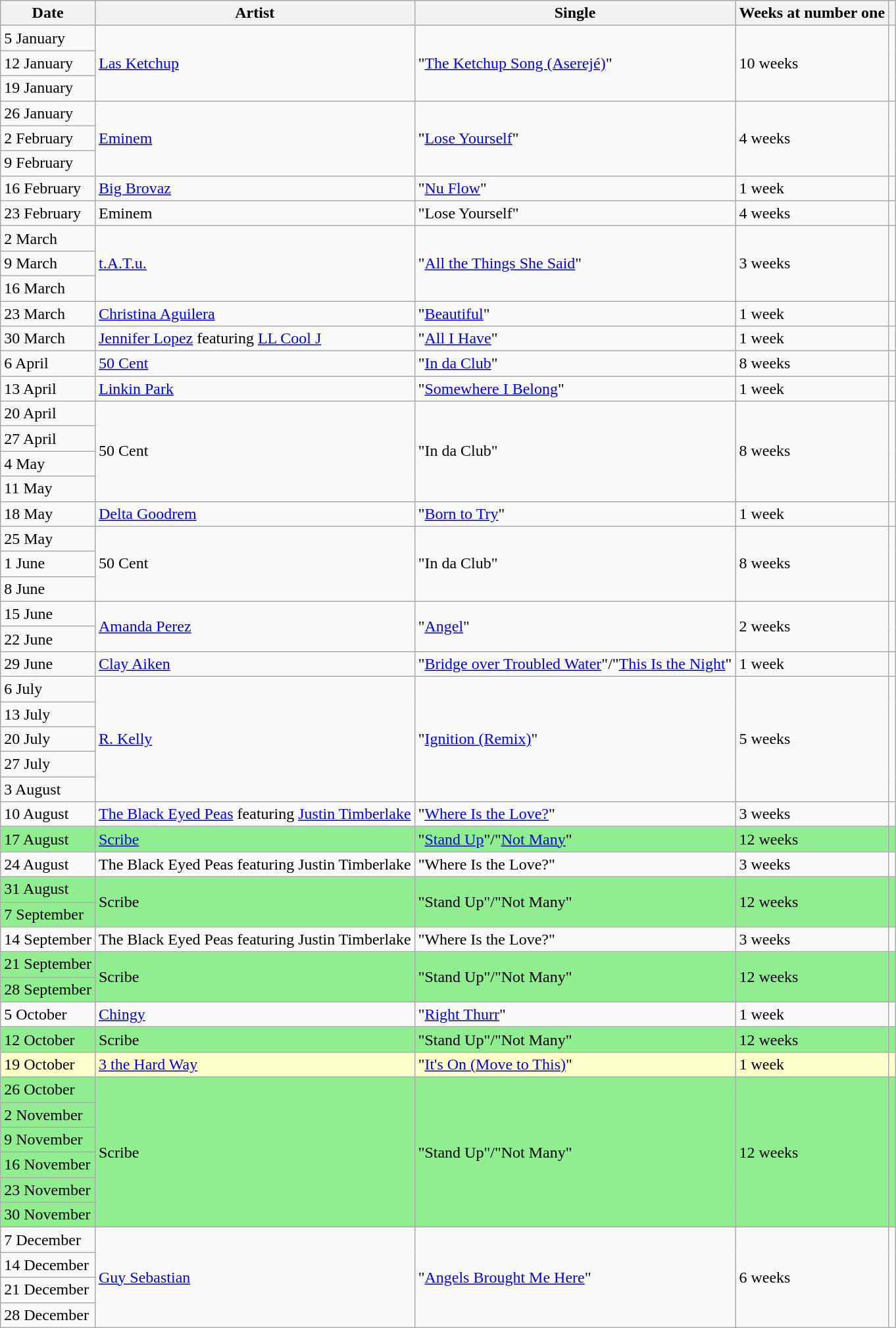<table class="wikitable">
<tr>
<th>Date</th>
<th>Artist</th>
<th>Single</th>
<th>Weeks at number one</th>
<th></th>
</tr>
<tr>
<td>5 January</td>
<td rowspan="3"><a href='#'>Las Ketchup</a></td>
<td rowspan="3">"<a href='#'>The Ketchup Song (Aserejé)</a>"</td>
<td rowspan="3">10 weeks</td>
<td rowspan="3"></td>
</tr>
<tr>
<td>12 January</td>
</tr>
<tr>
<td>19 January</td>
</tr>
<tr>
<td>26 January</td>
<td rowspan="3"><a href='#'>Eminem</a></td>
<td rowspan="3">"<a href='#'>Lose Yourself</a>"</td>
<td rowspan="3">4 weeks</td>
<td rowspan="3"></td>
</tr>
<tr>
<td>2 February</td>
</tr>
<tr>
<td>9 February</td>
</tr>
<tr>
<td>16 February</td>
<td><a href='#'>Big Brovaz</a></td>
<td>"<a href='#'>Nu Flow</a>"</td>
<td>1 week</td>
<td></td>
</tr>
<tr>
<td>23 February</td>
<td>Eminem</td>
<td>"Lose Yourself"</td>
<td>4 weeks</td>
<td></td>
</tr>
<tr>
<td>2 March</td>
<td rowspan="3"><a href='#'>t.A.T.u.</a></td>
<td rowspan="3">"<a href='#'>All the Things She Said</a>"</td>
<td rowspan="3">3 weeks</td>
<td rowspan="3"></td>
</tr>
<tr>
<td>9 March</td>
</tr>
<tr>
<td>16 March</td>
</tr>
<tr>
<td>23 March</td>
<td><a href='#'>Christina Aguilera</a></td>
<td>"<a href='#'>Beautiful</a>"</td>
<td>1 week</td>
<td></td>
</tr>
<tr>
<td>30 March</td>
<td><a href='#'>Jennifer Lopez</a> featuring <a href='#'>LL Cool J</a></td>
<td>"<a href='#'>All I Have</a>"</td>
<td>1 week</td>
<td></td>
</tr>
<tr>
<td>6 April</td>
<td><a href='#'>50 Cent</a></td>
<td>"<a href='#'>In da Club</a>"</td>
<td>8 weeks</td>
<td></td>
</tr>
<tr>
<td>13 April</td>
<td><a href='#'>Linkin Park</a></td>
<td>"<a href='#'>Somewhere I Belong</a>"</td>
<td>1 week</td>
<td></td>
</tr>
<tr>
<td>20 April</td>
<td rowspan="4">50 Cent</td>
<td rowspan="4">"In da Club"</td>
<td rowspan="4">8 weeks</td>
<td rowspan="4"></td>
</tr>
<tr>
<td>27 April</td>
</tr>
<tr>
<td>4 May</td>
</tr>
<tr>
<td>11 May</td>
</tr>
<tr>
<td>18 May</td>
<td><a href='#'>Delta Goodrem</a></td>
<td>"<a href='#'>Born to Try</a>"</td>
<td>1 week</td>
<td></td>
</tr>
<tr>
<td>25 May</td>
<td rowspan="3">50 Cent</td>
<td rowspan="3">"In da Club"</td>
<td rowspan="3">8 weeks</td>
<td rowspan="3"></td>
</tr>
<tr>
<td>1 June</td>
</tr>
<tr>
<td>8 June</td>
</tr>
<tr>
<td>15 June</td>
<td rowspan="2"><a href='#'>Amanda Perez</a></td>
<td rowspan="2">"<a href='#'>Angel</a>"</td>
<td rowspan="2">2 weeks</td>
<td rowspan="2"></td>
</tr>
<tr>
<td>22 June</td>
</tr>
<tr>
<td>29 June</td>
<td><a href='#'>Clay Aiken</a></td>
<td>"<a href='#'>Bridge over Troubled Water</a>"/"<a href='#'>This Is the Night</a>"</td>
<td>1 week</td>
<td></td>
</tr>
<tr>
<td>6 July</td>
<td rowspan="5"><a href='#'>R. Kelly</a></td>
<td rowspan="5">"<a href='#'>Ignition (Remix)</a>"</td>
<td rowspan="5">5 weeks</td>
<td rowspan="5"></td>
</tr>
<tr>
<td>13 July</td>
</tr>
<tr>
<td>20 July</td>
</tr>
<tr>
<td>27 July</td>
</tr>
<tr>
<td>3 August</td>
</tr>
<tr>
<td>10 August</td>
<td><a href='#'>The Black Eyed Peas</a> featuring <a href='#'>Justin Timberlake</a></td>
<td>"<a href='#'>Where Is the Love?</a>"</td>
<td>3 weeks</td>
<td></td>
</tr>
<tr bgcolor="lightgreen">
<td>17 August</td>
<td><a href='#'>Scribe</a></td>
<td>"<a href='#'>Stand Up</a>"/"<a href='#'>Not Many</a>"</td>
<td>12 weeks</td>
<td></td>
</tr>
<tr>
<td>24 August</td>
<td>The Black Eyed Peas featuring Justin Timberlake</td>
<td>"Where Is the Love?"</td>
<td>3 weeks</td>
<td></td>
</tr>
<tr bgcolor="lightgreen">
<td>31 August</td>
<td rowspan="2">Scribe</td>
<td rowspan="2">"Stand Up"/"Not Many"</td>
<td rowspan="2">12 weeks</td>
<td rowspan="2"></td>
</tr>
<tr bgcolor="lightgreen">
<td>7 September</td>
</tr>
<tr>
<td>14 September</td>
<td>The Black Eyed Peas featuring Justin Timberlake</td>
<td>"Where Is the Love?"</td>
<td>3 weeks</td>
<td></td>
</tr>
<tr bgcolor="lightgreen">
<td>21 September</td>
<td rowspan="2">Scribe</td>
<td rowspan="2">"Stand Up"/"Not Many"</td>
<td rowspan="2">12 weeks</td>
<td rowspan="2"></td>
</tr>
<tr bgcolor="lightgreen">
<td>28 September</td>
</tr>
<tr>
<td>5 October</td>
<td><a href='#'>Chingy</a></td>
<td>"<a href='#'>Right Thurr</a>"</td>
<td>1 week</td>
<td></td>
</tr>
<tr bgcolor="lightgreen">
<td>12 October</td>
<td>Scribe</td>
<td>"Stand Up"/"Not Many"</td>
<td>12 weeks</td>
<td></td>
</tr>
<tr bgcolor="#FFFFCC">
<td>19 October</td>
<td><a href='#'>3 the Hard Way</a></td>
<td>"<a href='#'>It's On (Move to This)</a>"</td>
<td>1 week</td>
<td></td>
</tr>
<tr bgcolor="lightgreen">
<td>26 October</td>
<td rowspan="6">Scribe</td>
<td rowspan="6">"Stand Up"/"Not Many"</td>
<td rowspan="6">12 weeks</td>
<td rowspan="6"></td>
</tr>
<tr bgcolor="lightgreen">
<td>2 November</td>
</tr>
<tr bgcolor="lightgreen">
<td>9 November</td>
</tr>
<tr bgcolor="lightgreen">
<td>16 November</td>
</tr>
<tr bgcolor="lightgreen">
<td>23 November</td>
</tr>
<tr bgcolor="lightgreen">
<td>30 November</td>
</tr>
<tr>
<td>7 December</td>
<td rowspan="4"><a href='#'>Guy Sebastian</a></td>
<td rowspan="4">"<a href='#'>Angels Brought Me Here</a>"</td>
<td rowspan="4">6 weeks</td>
<td rowspan="4"></td>
</tr>
<tr>
<td>14 December</td>
</tr>
<tr>
<td>21 December</td>
</tr>
<tr>
<td>28 December</td>
</tr>
</table>
